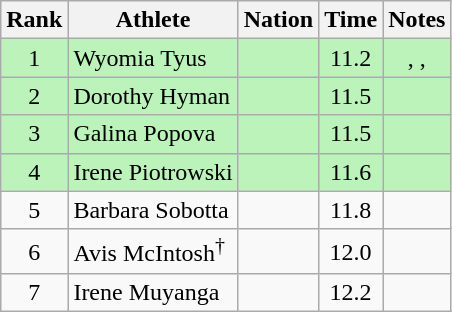<table class="wikitable sortable" style="text-align:center">
<tr>
<th>Rank</th>
<th>Athlete</th>
<th>Nation</th>
<th>Time</th>
<th>Notes</th>
</tr>
<tr bgcolor=bbf3bb>
<td>1</td>
<td align=left>Wyomia Tyus</td>
<td align=left></td>
<td>11.2</td>
<td>, , </td>
</tr>
<tr bgcolor=bbf3bb>
<td>2</td>
<td align=left>Dorothy Hyman</td>
<td align=left></td>
<td>11.5</td>
<td></td>
</tr>
<tr bgcolor=bbf3bb>
<td>3</td>
<td align=left>Galina Popova</td>
<td align=left></td>
<td>11.5</td>
<td></td>
</tr>
<tr bgcolor=bbf3bb>
<td>4</td>
<td align=left>Irene Piotrowski</td>
<td align=left></td>
<td>11.6</td>
<td></td>
</tr>
<tr>
<td>5</td>
<td align=left>Barbara Sobotta</td>
<td align=left></td>
<td>11.8</td>
<td></td>
</tr>
<tr>
<td>6</td>
<td align=left>Avis McIntosh<sup>†</sup></td>
<td align=left></td>
<td>12.0</td>
<td></td>
</tr>
<tr>
<td>7</td>
<td align=left>Irene Muyanga</td>
<td align=left></td>
<td>12.2</td>
<td></td>
</tr>
</table>
